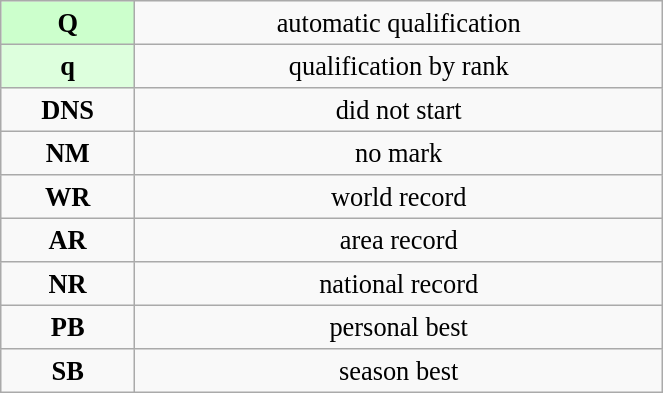<table class="wikitable" style=" text-align:center; font-size:110%;" width="35%">
<tr>
<td bgcolor="ccffcc"><strong>Q</strong></td>
<td>automatic qualification</td>
</tr>
<tr>
<td bgcolor="ddffdd"><strong>q</strong></td>
<td>qualification by rank</td>
</tr>
<tr>
<td><strong>DNS</strong></td>
<td>did not start</td>
</tr>
<tr>
<td><strong>NM</strong></td>
<td>no mark</td>
</tr>
<tr>
<td><strong>WR</strong></td>
<td>world record</td>
</tr>
<tr>
<td><strong>AR</strong></td>
<td>area record</td>
</tr>
<tr>
<td><strong>NR</strong></td>
<td>national record</td>
</tr>
<tr>
<td><strong>PB</strong></td>
<td>personal best</td>
</tr>
<tr>
<td><strong>SB</strong></td>
<td>season best</td>
</tr>
</table>
